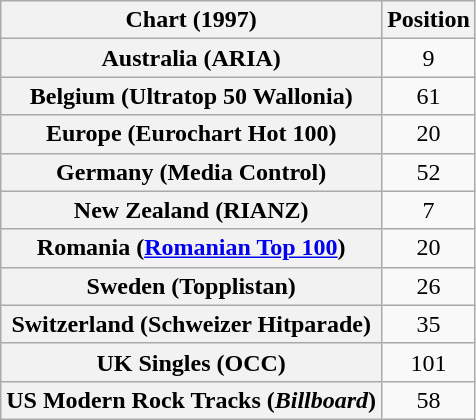<table class="wikitable sortable plainrowheaders" style="text-align:center">
<tr>
<th>Chart (1997)</th>
<th>Position</th>
</tr>
<tr>
<th scope="row">Australia (ARIA)</th>
<td>9</td>
</tr>
<tr>
<th scope="row">Belgium (Ultratop 50 Wallonia)</th>
<td>61</td>
</tr>
<tr>
<th scope="row">Europe (Eurochart Hot 100)</th>
<td>20</td>
</tr>
<tr>
<th scope="row">Germany (Media Control)</th>
<td>52</td>
</tr>
<tr>
<th scope="row">New Zealand (RIANZ)</th>
<td>7</td>
</tr>
<tr>
<th scope="row">Romania (<a href='#'>Romanian Top 100</a>)</th>
<td>20</td>
</tr>
<tr>
<th scope="row">Sweden (Topplistan)</th>
<td>26</td>
</tr>
<tr>
<th scope="row">Switzerland (Schweizer Hitparade)</th>
<td>35</td>
</tr>
<tr>
<th scope="row">UK Singles (OCC)</th>
<td>101</td>
</tr>
<tr>
<th scope="row">US Modern Rock Tracks (<em>Billboard</em>)</th>
<td>58</td>
</tr>
</table>
